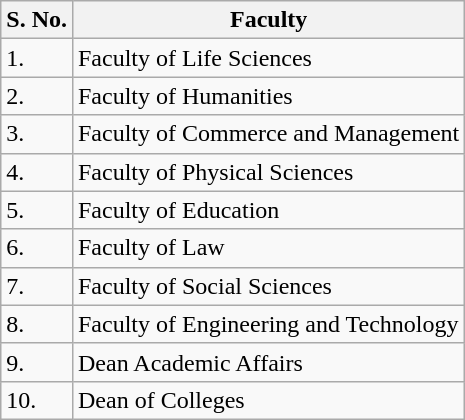<table class="wikitable">
<tr>
<th>S. No.</th>
<th>Faculty</th>
</tr>
<tr>
<td>1.</td>
<td>Faculty of Life Sciences</td>
</tr>
<tr>
<td>2.</td>
<td>Faculty of Humanities</td>
</tr>
<tr>
<td>3.</td>
<td>Faculty of Commerce and Management</td>
</tr>
<tr>
<td>4.</td>
<td>Faculty of Physical Sciences</td>
</tr>
<tr>
<td>5.</td>
<td>Faculty of Education</td>
</tr>
<tr>
<td>6.</td>
<td>Faculty of Law</td>
</tr>
<tr>
<td>7.</td>
<td>Faculty of Social Sciences</td>
</tr>
<tr>
<td>8.</td>
<td>Faculty of Engineering and Technology</td>
</tr>
<tr>
<td>9.</td>
<td>Dean Academic Affairs</td>
</tr>
<tr>
<td>10.</td>
<td>Dean of Colleges</td>
</tr>
</table>
